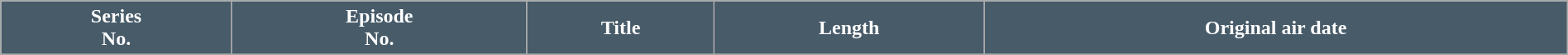<table class="wikitable plainrowheaders" style="width:100%;">
<tr>
<th ! style="background-color:#485B69; color: #FFF; text-align: center;">Series<br>No.</th>
<th ! style="background-color:#485B69; color: #FFF; text-align: center;">Episode<br>No.</th>
<th ! style="background-color:#485B69; color: #FFF; text-align: center;">Title</th>
<th ! style="background-color:#485B69; color: #FFF; text-align: center;">Length</th>
<th ! style="background-color:#485B69; color: #FFF; text-align: center;">Original air date</th>
</tr>
<tr>
</tr>
</table>
